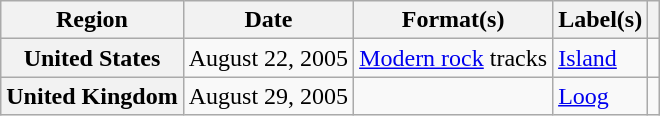<table class="wikitable plainrowheaders">
<tr>
<th scope="col">Region</th>
<th scope="col">Date</th>
<th scope="col">Format(s)</th>
<th scope="col">Label(s)</th>
<th scope="col"></th>
</tr>
<tr>
<th scope="row">United States</th>
<td>August 22, 2005</td>
<td><a href='#'>Modern rock</a> tracks</td>
<td><a href='#'>Island</a></td>
<td></td>
</tr>
<tr>
<th scope="row">United Kingdom</th>
<td>August 29, 2005</td>
<td></td>
<td><a href='#'>Loog</a></td>
<td></td>
</tr>
</table>
